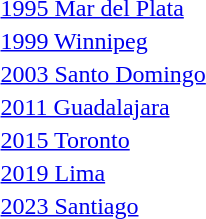<table>
<tr>
<td><a href='#'>1995 Mar del Plata</a><br></td>
<td></td>
<td></td>
<td></td>
</tr>
<tr>
<td><a href='#'>1999 Winnipeg</a><br></td>
<td></td>
<td></td>
<td></td>
</tr>
<tr>
<td rowspan=2><a href='#'>2003 Santo Domingo</a><br></td>
<td rowspan=2></td>
<td rowspan=2></td>
<td></td>
</tr>
<tr>
<td></td>
</tr>
<tr>
<td rowspan=2><a href='#'>2011 Guadalajara</a><br></td>
<td rowspan=2></td>
<td rowspan=2></td>
<td></td>
</tr>
<tr>
<td></td>
</tr>
<tr>
<td rowspan=2><a href='#'>2015 Toronto</a><br></td>
<td rowspan=2></td>
<td rowspan=2></td>
<td></td>
</tr>
<tr>
<td></td>
</tr>
<tr>
<td rowspan=2><a href='#'>2019 Lima</a><br></td>
<td rowspan=2></td>
<td rowspan=2></td>
<td></td>
</tr>
<tr>
<td></td>
</tr>
<tr>
<td rowspan=2><a href='#'>2023 Santiago</a><br></td>
<td rowspan=2></td>
<td rowspan=2></td>
<td></td>
</tr>
<tr>
<td></td>
</tr>
</table>
